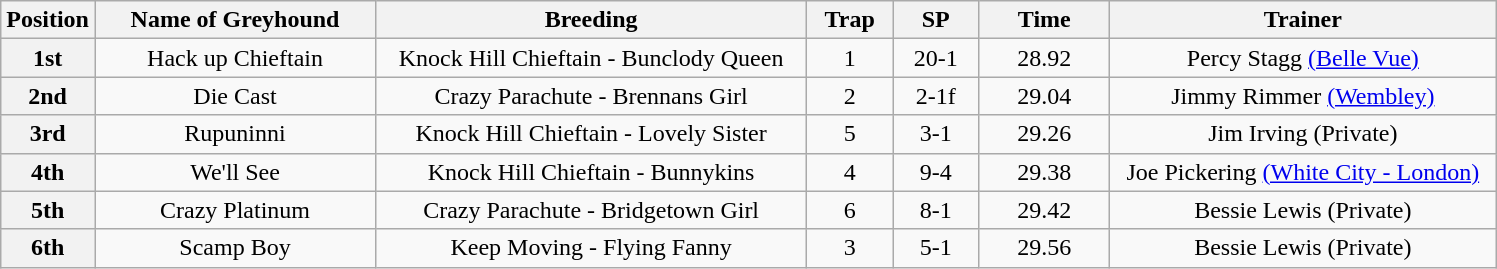<table class="wikitable" style="text-align: center">
<tr>
<th width=50>Position</th>
<th width=180>Name of Greyhound</th>
<th width=280>Breeding</th>
<th width=50>Trap</th>
<th width=50>SP</th>
<th width=80>Time</th>
<th width=250>Trainer</th>
</tr>
<tr>
<th>1st</th>
<td>Hack up Chieftain</td>
<td>Knock Hill Chieftain - Bunclody Queen</td>
<td>1</td>
<td>20-1</td>
<td>28.92</td>
<td>Percy Stagg <a href='#'>(Belle Vue)</a></td>
</tr>
<tr>
<th>2nd</th>
<td>Die Cast</td>
<td>Crazy Parachute - Brennans Girl</td>
<td>2</td>
<td>2-1f</td>
<td>29.04</td>
<td>Jimmy Rimmer <a href='#'>(Wembley)</a></td>
</tr>
<tr>
<th>3rd</th>
<td>Rupuninni</td>
<td>Knock Hill Chieftain - Lovely Sister</td>
<td>5</td>
<td>3-1</td>
<td>29.26</td>
<td>Jim Irving (Private)</td>
</tr>
<tr>
<th>4th</th>
<td>We'll See</td>
<td>Knock Hill Chieftain - Bunnykins</td>
<td>4</td>
<td>9-4</td>
<td>29.38</td>
<td>Joe Pickering <a href='#'>(White City - London)</a></td>
</tr>
<tr>
<th>5th</th>
<td>Crazy Platinum</td>
<td>Crazy Parachute - Bridgetown Girl</td>
<td>6</td>
<td>8-1</td>
<td>29.42</td>
<td>Bessie Lewis (Private)</td>
</tr>
<tr>
<th>6th</th>
<td>Scamp Boy</td>
<td>Keep Moving - Flying Fanny</td>
<td>3</td>
<td>5-1</td>
<td>29.56</td>
<td>Bessie Lewis (Private)</td>
</tr>
</table>
